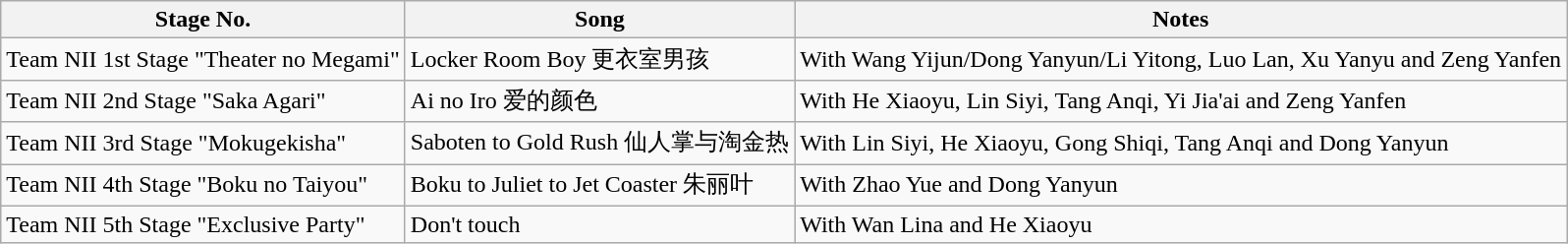<table class="wikitable">
<tr>
<th>Stage No.</th>
<th>Song</th>
<th>Notes</th>
</tr>
<tr>
<td>Team NII 1st Stage "Theater no Megami"</td>
<td>Locker Room Boy 更衣室男孩</td>
<td>With Wang Yijun/Dong Yanyun/Li Yitong, Luo Lan, Xu Yanyu and Zeng Yanfen</td>
</tr>
<tr>
<td>Team NII 2nd Stage "Saka Agari"</td>
<td>Ai no Iro 爱的颜色</td>
<td>With He Xiaoyu, Lin Siyi, Tang Anqi, Yi Jia'ai and Zeng Yanfen</td>
</tr>
<tr>
<td>Team NII 3rd Stage "Mokugekisha"</td>
<td>Saboten to Gold Rush 仙人掌与淘金热</td>
<td>With Lin Siyi, He Xiaoyu, Gong Shiqi, Tang Anqi and Dong Yanyun</td>
</tr>
<tr>
<td>Team NII 4th Stage "Boku no Taiyou"</td>
<td>Boku to Juliet to Jet Coaster 朱丽叶</td>
<td>With Zhao Yue and Dong Yanyun</td>
</tr>
<tr>
<td>Team NII 5th Stage "Exclusive Party"</td>
<td>Don't touch</td>
<td>With Wan Lina and He Xiaoyu</td>
</tr>
</table>
